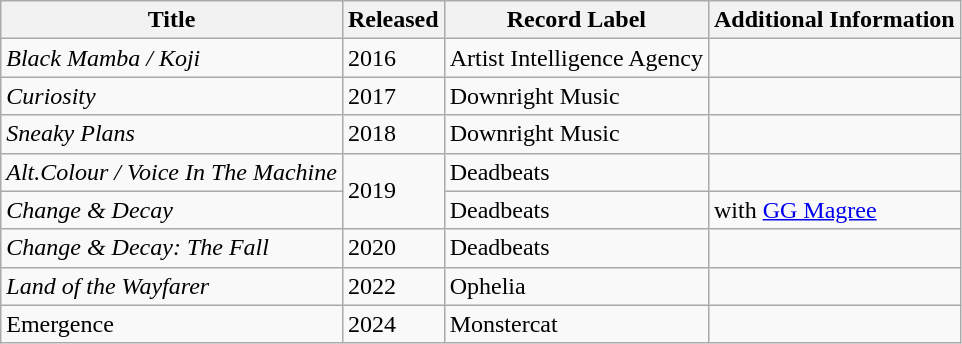<table class="wikitable plainrowheaders">
<tr>
<th>Title</th>
<th>Released</th>
<th>Record Label</th>
<th>Additional Information</th>
</tr>
<tr>
<td><em>Black Mamba / Koji</em></td>
<td>2016</td>
<td>Artist Intelligence Agency</td>
<td></td>
</tr>
<tr>
<td><em>Curiosity</em></td>
<td>2017</td>
<td>Downright Music</td>
<td></td>
</tr>
<tr>
<td><em>Sneaky Plans</em></td>
<td>2018</td>
<td>Downright Music</td>
<td></td>
</tr>
<tr>
<td><em>Alt.Colour / Voice In The Machine</em></td>
<td rowspan="2">2019</td>
<td>Deadbeats</td>
<td></td>
</tr>
<tr>
<td><em>Change & Decay</em></td>
<td>Deadbeats</td>
<td>with <a href='#'>GG Magree</a></td>
</tr>
<tr>
<td><em>Change & Decay: The Fall</em></td>
<td>2020</td>
<td>Deadbeats</td>
<td></td>
</tr>
<tr>
<td><em>Land of the Wayfarer</em></td>
<td>2022</td>
<td>Ophelia</td>
<td></td>
</tr>
<tr>
<td>Emergence</td>
<td>2024</td>
<td>Monstercat</td>
<td></td>
</tr>
</table>
